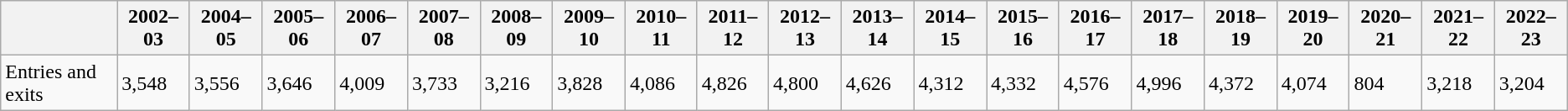<table class="wikitable">
<tr>
<th></th>
<th>2002–03</th>
<th>2004–05</th>
<th>2005–06</th>
<th>2006–07</th>
<th>2007–08</th>
<th>2008–09</th>
<th>2009–10</th>
<th>2010–11</th>
<th>2011–12</th>
<th>2012–13</th>
<th>2013–14</th>
<th>2014–15</th>
<th>2015–16</th>
<th>2016–17</th>
<th>2017–18</th>
<th>2018–19</th>
<th>2019–20</th>
<th>2020–21</th>
<th>2021–22</th>
<th>2022–23</th>
</tr>
<tr>
<td>Entries and exits</td>
<td>3,548</td>
<td>3,556</td>
<td>3,646</td>
<td>4,009</td>
<td>3,733</td>
<td>3,216</td>
<td>3,828</td>
<td>4,086</td>
<td>4,826</td>
<td>4,800</td>
<td>4,626</td>
<td>4,312</td>
<td>4,332</td>
<td>4,576</td>
<td>4,996</td>
<td>4,372</td>
<td>4,074</td>
<td>804</td>
<td>3,218</td>
<td>3,204</td>
</tr>
</table>
